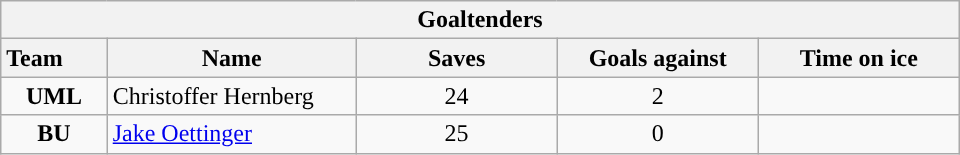<table class="wikitable" style="width:40em; text-align:right;">
<tr>
<th colspan=5>Goaltenders</th>
</tr>
<tr>
<th style="width:4em; text-align:left;">Team</th>
<th style="width:10em;">Name</th>
<th style="width:8em;">Saves</th>
<th style="width:8em;">Goals against</th>
<th style="width:8em;">Time on ice</th>
</tr>
<tr>
<td align=center><strong>UML</strong></td>
<td style="text-align:left;">Christoffer Hernberg</td>
<td align=center>24</td>
<td align=center>2</td>
<td align=center></td>
</tr>
<tr>
<td align=center><strong>BU</strong></td>
<td style="text-align:left;"><a href='#'>Jake Oettinger</a></td>
<td align=center>25</td>
<td align=center>0</td>
<td align=center></td>
</tr>
</table>
